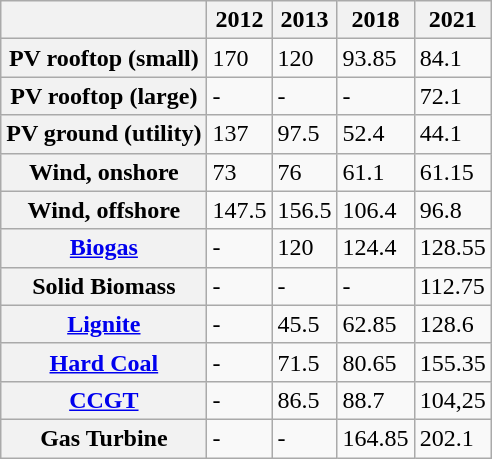<table class="wikitable">
<tr>
<th></th>
<th>2012</th>
<th>2013</th>
<th>2018</th>
<th>2021</th>
</tr>
<tr>
<th>PV rooftop (small)</th>
<td>170</td>
<td>120</td>
<td>93.85</td>
<td>84.1</td>
</tr>
<tr>
<th>PV rooftop (large)</th>
<td>-</td>
<td>-</td>
<td>-</td>
<td>72.1</td>
</tr>
<tr>
<th>PV ground (utility)</th>
<td>137</td>
<td>97.5</td>
<td>52.4</td>
<td>44.1</td>
</tr>
<tr>
<th>Wind, onshore</th>
<td>73</td>
<td>76</td>
<td>61.1</td>
<td>61.15</td>
</tr>
<tr>
<th>Wind, offshore</th>
<td>147.5</td>
<td>156.5</td>
<td>106.4</td>
<td>96.8</td>
</tr>
<tr>
<th><a href='#'>Biogas</a></th>
<td>-</td>
<td>120</td>
<td>124.4</td>
<td>128.55</td>
</tr>
<tr>
<th>Solid Biomass</th>
<td>-</td>
<td>-</td>
<td>-</td>
<td>112.75</td>
</tr>
<tr>
<th><a href='#'>Lignite</a></th>
<td>-</td>
<td>45.5</td>
<td>62.85</td>
<td>128.6</td>
</tr>
<tr>
<th><a href='#'>Hard Coal</a></th>
<td>-</td>
<td>71.5</td>
<td>80.65</td>
<td>155.35</td>
</tr>
<tr>
<th><a href='#'>CCGT</a></th>
<td>-</td>
<td>86.5</td>
<td>88.7</td>
<td>104,25</td>
</tr>
<tr>
<th>Gas Turbine</th>
<td>-</td>
<td>-</td>
<td>164.85</td>
<td>202.1</td>
</tr>
</table>
